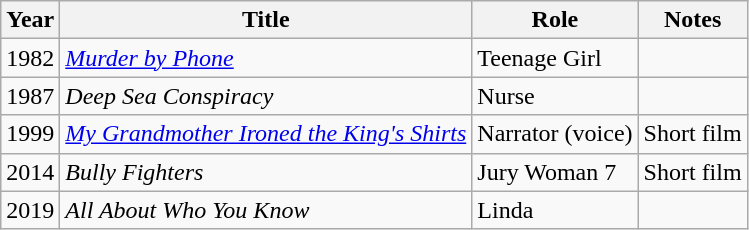<table class="wikitable sortable">
<tr>
<th>Year</th>
<th>Title</th>
<th>Role</th>
<th class="unsortable">Notes</th>
</tr>
<tr>
<td>1982</td>
<td><em><a href='#'>Murder by Phone</a></em></td>
<td>Teenage Girl</td>
<td></td>
</tr>
<tr>
<td>1987</td>
<td><em>Deep Sea Conspiracy</em></td>
<td>Nurse</td>
<td></td>
</tr>
<tr>
<td>1999</td>
<td><em><a href='#'>My Grandmother Ironed the King's Shirts</a></em></td>
<td>Narrator (voice)</td>
<td>Short film</td>
</tr>
<tr>
<td>2014</td>
<td><em>Bully Fighters</em></td>
<td>Jury Woman 7</td>
<td>Short film</td>
</tr>
<tr>
<td>2019</td>
<td><em>All About Who You Know</em></td>
<td>Linda</td>
<td></td>
</tr>
</table>
